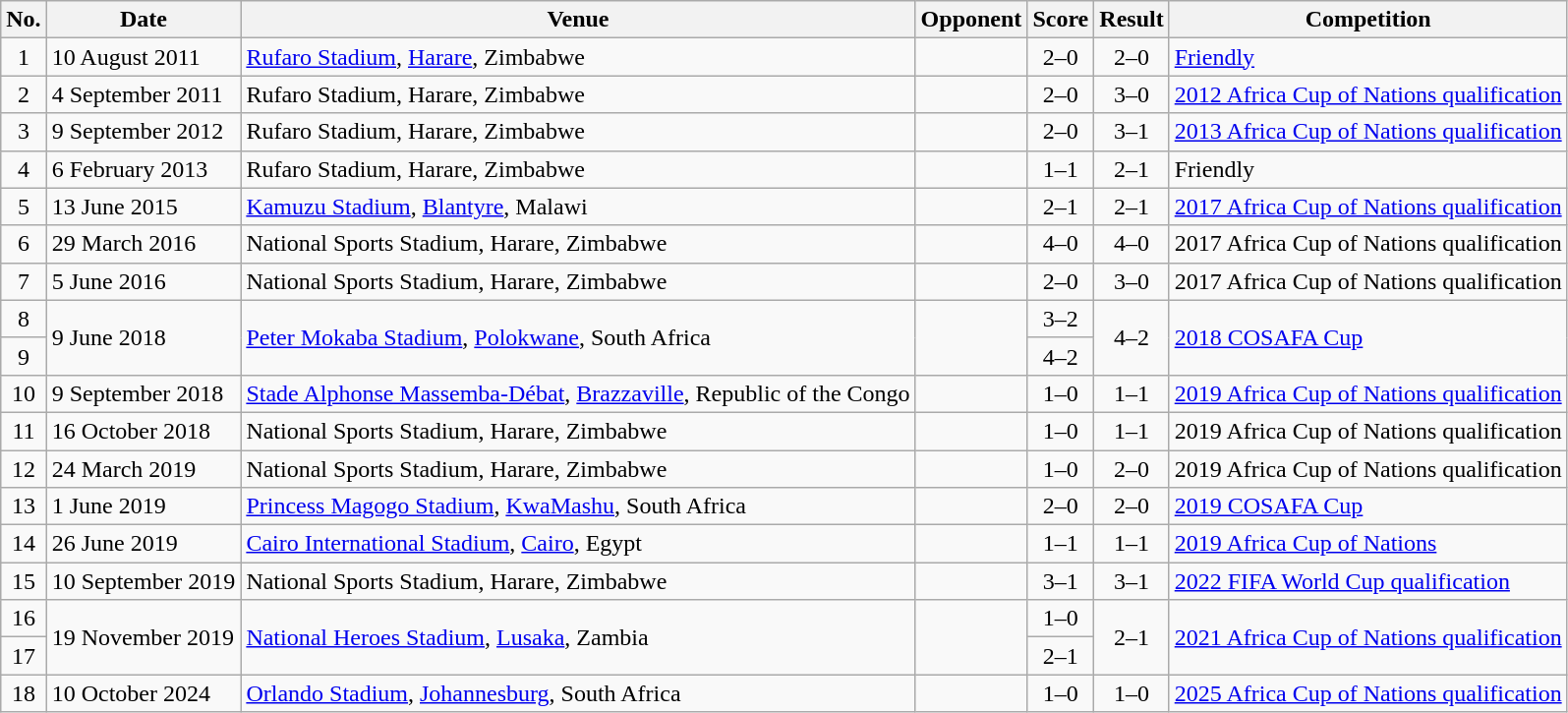<table class="wikitable sortable">
<tr>
<th scope="col">No.</th>
<th scope="col">Date</th>
<th scope="col">Venue</th>
<th scope="col">Opponent</th>
<th scope="col">Score</th>
<th scope="col">Result</th>
<th scope="col">Competition</th>
</tr>
<tr>
<td style="text-align:center">1</td>
<td>10 August 2011</td>
<td><a href='#'>Rufaro Stadium</a>, <a href='#'>Harare</a>, Zimbabwe</td>
<td></td>
<td style="text-align:center">2–0</td>
<td style="text-align:center">2–0</td>
<td><a href='#'>Friendly</a></td>
</tr>
<tr>
<td style="text-align:center">2</td>
<td>4 September 2011</td>
<td>Rufaro Stadium, Harare, Zimbabwe</td>
<td></td>
<td style="text-align:center">2–0</td>
<td style="text-align:center">3–0</td>
<td><a href='#'>2012 Africa Cup of Nations qualification</a></td>
</tr>
<tr>
<td style="text-align:center">3</td>
<td>9 September 2012</td>
<td>Rufaro Stadium, Harare, Zimbabwe</td>
<td></td>
<td style="text-align:center">2–0</td>
<td style="text-align:center">3–1</td>
<td><a href='#'>2013 Africa Cup of Nations qualification</a></td>
</tr>
<tr>
<td style="text-align:center">4</td>
<td>6 February 2013</td>
<td>Rufaro Stadium, Harare, Zimbabwe</td>
<td></td>
<td style="text-align:center">1–1</td>
<td style="text-align:center">2–1</td>
<td>Friendly</td>
</tr>
<tr>
<td style="text-align:center">5</td>
<td>13 June 2015</td>
<td><a href='#'>Kamuzu Stadium</a>, <a href='#'>Blantyre</a>, Malawi</td>
<td></td>
<td style="text-align:center">2–1</td>
<td style="text-align:center">2–1</td>
<td><a href='#'>2017 Africa Cup of Nations qualification</a></td>
</tr>
<tr>
<td style="text-align:center">6</td>
<td>29 March 2016</td>
<td>National Sports Stadium, Harare, Zimbabwe</td>
<td></td>
<td style="text-align:center">4–0</td>
<td style="text-align:center">4–0</td>
<td>2017 Africa Cup of Nations qualification</td>
</tr>
<tr>
<td style="text-align:center">7</td>
<td>5 June 2016</td>
<td>National Sports Stadium, Harare, Zimbabwe</td>
<td></td>
<td style="text-align:center">2–0</td>
<td style="text-align:center">3–0</td>
<td>2017 Africa Cup of Nations qualification</td>
</tr>
<tr>
<td style="text-align:center">8</td>
<td rowspan="2">9 June 2018</td>
<td rowspan="2"><a href='#'>Peter Mokaba Stadium</a>, <a href='#'>Polokwane</a>, South Africa</td>
<td rowspan="2"></td>
<td style="text-align:center">3–2</td>
<td rowspan="2" style="text-align:center">4–2 </td>
<td rowspan="2"><a href='#'>2018 COSAFA Cup</a></td>
</tr>
<tr>
<td style="text-align:center">9</td>
<td style="text-align:center">4–2</td>
</tr>
<tr>
<td style="text-align:center">10</td>
<td>9 September 2018</td>
<td><a href='#'>Stade Alphonse Massemba-Débat</a>, <a href='#'>Brazzaville</a>, Republic of the Congo</td>
<td></td>
<td style="text-align:center">1–0</td>
<td style="text-align:center">1–1</td>
<td><a href='#'>2019 Africa Cup of Nations qualification</a></td>
</tr>
<tr>
<td style="text-align:center">11</td>
<td>16 October 2018</td>
<td>National Sports Stadium, Harare, Zimbabwe</td>
<td></td>
<td style="text-align:center">1–0</td>
<td style="text-align:center">1–1</td>
<td>2019 Africa Cup of Nations qualification</td>
</tr>
<tr>
<td style="text-align:center">12</td>
<td>24 March 2019</td>
<td>National Sports Stadium, Harare, Zimbabwe</td>
<td></td>
<td style="text-align:center">1–0</td>
<td style="text-align:center">2–0</td>
<td>2019 Africa Cup of Nations qualification</td>
</tr>
<tr>
<td style="text-align:center">13</td>
<td>1 June 2019</td>
<td><a href='#'>Princess Magogo Stadium</a>, <a href='#'>KwaMashu</a>, South Africa</td>
<td></td>
<td style="text-align:center">2–0</td>
<td style="text-align:center">2–0</td>
<td><a href='#'>2019 COSAFA Cup</a></td>
</tr>
<tr>
<td style="text-align:center">14</td>
<td>26 June 2019</td>
<td><a href='#'>Cairo International Stadium</a>, <a href='#'>Cairo</a>, Egypt</td>
<td></td>
<td style="text-align:center">1–1</td>
<td style="text-align:center">1–1</td>
<td><a href='#'>2019 Africa Cup of Nations</a></td>
</tr>
<tr>
<td style="text-align:center">15</td>
<td>10 September 2019</td>
<td>National Sports Stadium, Harare, Zimbabwe</td>
<td></td>
<td style="text-align:center">3–1</td>
<td style="text-align:center">3–1</td>
<td><a href='#'>2022 FIFA World Cup qualification</a></td>
</tr>
<tr>
<td style="text-align:center">16</td>
<td rowspan="2">19 November 2019</td>
<td rowspan="2"><a href='#'>National Heroes Stadium</a>, <a href='#'>Lusaka</a>, Zambia</td>
<td rowspan="2"></td>
<td style="text-align:center">1–0</td>
<td rowspan="2" style="text-align:center">2–1</td>
<td rowspan="2"><a href='#'>2021 Africa Cup of Nations qualification</a></td>
</tr>
<tr>
<td style="text-align:center">17</td>
<td style="text-align:center">2–1</td>
</tr>
<tr>
<td style="text-align:center">18</td>
<td>10 October 2024</td>
<td><a href='#'>Orlando Stadium</a>, <a href='#'>Johannesburg</a>, South Africa</td>
<td></td>
<td style="text-align:center">1–0</td>
<td style="text-align:center">1–0</td>
<td><a href='#'>2025 Africa Cup of Nations qualification</a></td>
</tr>
</table>
